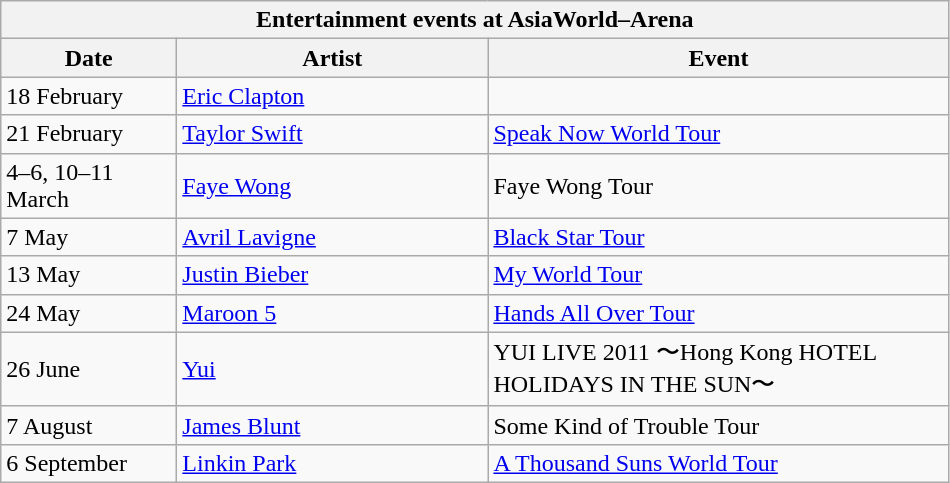<table class="wikitable">
<tr>
<th colspan="3">Entertainment events at AsiaWorld–Arena</th>
</tr>
<tr>
<th width=110>Date</th>
<th width=200>Artist</th>
<th width=300>Event</th>
</tr>
<tr>
<td>18 February</td>
<td><a href='#'>Eric Clapton</a></td>
<td></td>
</tr>
<tr>
<td>21 February</td>
<td><a href='#'>Taylor Swift</a></td>
<td><a href='#'>Speak Now World Tour</a></td>
</tr>
<tr>
<td>4–6, 10–11 March</td>
<td><a href='#'>Faye Wong</a></td>
<td>Faye Wong Tour</td>
</tr>
<tr>
<td>7 May</td>
<td><a href='#'>Avril Lavigne</a></td>
<td><a href='#'>Black Star Tour</a></td>
</tr>
<tr>
<td>13 May</td>
<td><a href='#'>Justin Bieber</a></td>
<td><a href='#'>My World Tour</a></td>
</tr>
<tr>
<td>24 May</td>
<td><a href='#'>Maroon 5</a></td>
<td><a href='#'>Hands All Over Tour</a></td>
</tr>
<tr>
<td>26 June</td>
<td><a href='#'>Yui</a></td>
<td>YUI LIVE 2011 〜Hong Kong HOTEL HOLIDAYS IN THE SUN〜</td>
</tr>
<tr>
<td>7 August</td>
<td><a href='#'>James Blunt</a></td>
<td>Some Kind of Trouble Tour</td>
</tr>
<tr>
<td>6 September</td>
<td><a href='#'>Linkin Park</a></td>
<td><a href='#'>A Thousand Suns World Tour</a></td>
</tr>
</table>
